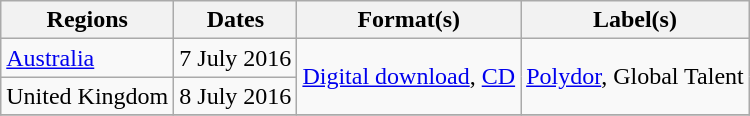<table class="wikitable plainrowheaders">
<tr>
<th scope="col">Regions</th>
<th scope="col">Dates</th>
<th scope="col">Format(s)</th>
<th scope="col">Label(s)</th>
</tr>
<tr>
<td><a href='#'>Australia</a></td>
<td>7 July 2016</td>
<td rowspan=2><a href='#'>Digital download</a>, <a href='#'>CD</a></td>
<td rowspan=2><a href='#'>Polydor</a>, Global Talent</td>
</tr>
<tr>
<td>United Kingdom</td>
<td>8 July 2016</td>
</tr>
<tr>
</tr>
</table>
